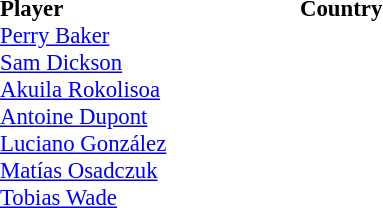<table style="font-size: 95%" cellspacing="0" cellpadding="0">
<tr>
<th style="width:200px;" align="left">Player</th>
<th style="width:150px;" align="left">Country</th>
</tr>
<tr>
<td><a href='#'>Perry Baker</a></td>
<td></td>
</tr>
<tr>
<td><a href='#'>Sam Dickson</a></td>
<td></td>
</tr>
<tr>
<td><a href='#'>Akuila Rokolisoa</a></td>
<td></td>
</tr>
<tr>
<td><a href='#'>Antoine Dupont</a></td>
<td></td>
</tr>
<tr>
<td><a href='#'>Luciano González</a></td>
<td></td>
</tr>
<tr>
<td><a href='#'>Matías Osadczuk</a></td>
<td></td>
</tr>
<tr>
<td><a href='#'>Tobias Wade</a></td>
<td></td>
</tr>
</table>
